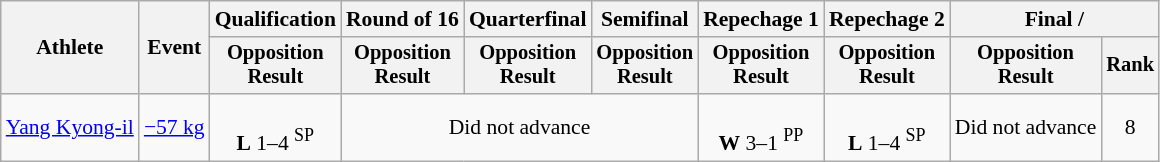<table class="wikitable" style="font-size:90%">
<tr>
<th rowspan=2>Athlete</th>
<th rowspan=2>Event</th>
<th>Qualification</th>
<th>Round of 16</th>
<th>Quarterfinal</th>
<th>Semifinal</th>
<th>Repechage 1</th>
<th>Repechage 2</th>
<th colspan=2>Final / </th>
</tr>
<tr style="font-size: 95%">
<th>Opposition<br>Result</th>
<th>Opposition<br>Result</th>
<th>Opposition<br>Result</th>
<th>Opposition<br>Result</th>
<th>Opposition<br>Result</th>
<th>Opposition<br>Result</th>
<th>Opposition<br>Result</th>
<th>Rank</th>
</tr>
<tr align=center>
<td align=left><a href='#'>Yang Kyong-il</a></td>
<td align=left><a href='#'>−57 kg</a></td>
<td><br><strong>L</strong> 1–4 <sup>SP</sup></td>
<td colspan=3>Did not advance</td>
<td><br><strong>W</strong> 3–1 <sup>PP</sup></td>
<td><br><strong>L</strong> 1–4 <sup>SP</sup></td>
<td>Did not advance</td>
<td>8</td>
</tr>
</table>
